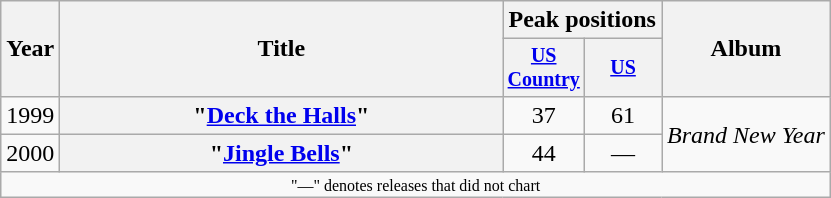<table class="wikitable plainrowheaders" style="text-align:center;">
<tr>
<th rowspan="2">Year</th>
<th rowspan="2" style="width:18em;">Title</th>
<th colspan="2">Peak positions</th>
<th rowspan="2">Album</th>
</tr>
<tr style="font-size:smaller;">
<th width="45"><a href='#'>US Country</a><br></th>
<th width="45"><a href='#'>US</a><br></th>
</tr>
<tr>
<td>1999</td>
<th scope="row">"<a href='#'>Deck the Halls</a>"</th>
<td>37</td>
<td>61</td>
<td align="left" rowspan="2"><em>Brand New Year</em></td>
</tr>
<tr>
<td>2000</td>
<th scope="row">"<a href='#'>Jingle Bells</a>"</th>
<td>44</td>
<td>—</td>
</tr>
<tr>
<td colspan="5" style="font-size:8pt">"—" denotes releases that did not chart</td>
</tr>
</table>
